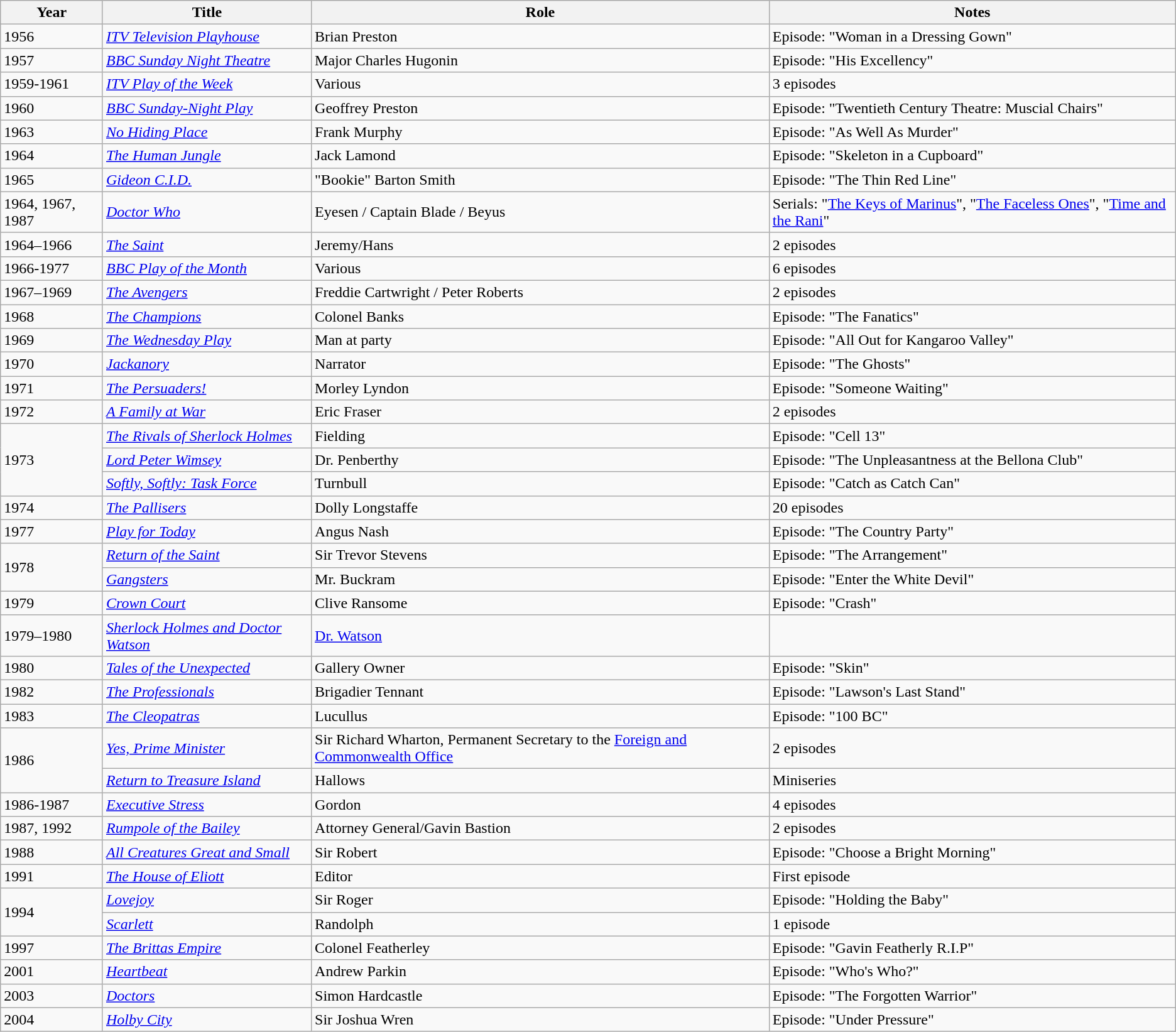<table class="wikitable">
<tr>
<th>Year</th>
<th>Title</th>
<th>Role</th>
<th>Notes</th>
</tr>
<tr>
<td>1956</td>
<td><a href='#'><em>ITV Television Playhouse</em></a></td>
<td>Brian Preston</td>
<td>Episode: "Woman in a Dressing Gown"</td>
</tr>
<tr>
<td>1957</td>
<td><a href='#'><em>BBC Sunday Night Theatre</em></a></td>
<td>Major Charles Hugonin</td>
<td>Episode: "His Excellency"</td>
</tr>
<tr>
<td>1959-1961</td>
<td><em><a href='#'>ITV Play of the Week</a></em></td>
<td>Various</td>
<td>3 episodes</td>
</tr>
<tr>
<td>1960</td>
<td><a href='#'><em>BBC Sunday-Night Play</em></a></td>
<td>Geoffrey Preston</td>
<td>Episode: "Twentieth Century Theatre: Muscial Chairs"</td>
</tr>
<tr>
<td>1963</td>
<td><a href='#'><em>No Hiding Place</em></a></td>
<td>Frank Murphy</td>
<td>Episode: "As Well As Murder"</td>
</tr>
<tr>
<td>1964</td>
<td><a href='#'><em>The Human Jungle</em></a></td>
<td>Jack Lamond</td>
<td>Episode: "Skeleton in a Cupboard"</td>
</tr>
<tr>
<td>1965</td>
<td><a href='#'><em>Gideon C.I.D.</em></a></td>
<td>"Bookie" Barton Smith</td>
<td>Episode: "The Thin Red Line"</td>
</tr>
<tr>
<td>1964, 1967, 1987</td>
<td><em><a href='#'>Doctor Who</a></em></td>
<td>Eyesen / Captain Blade / Beyus</td>
<td>Serials: "<a href='#'>The Keys of Marinus</a>", "<a href='#'>The Faceless Ones</a>", "<a href='#'>Time and the Rani</a>"</td>
</tr>
<tr>
<td>1964–1966</td>
<td><em><a href='#'>The Saint</a></em></td>
<td>Jeremy/Hans</td>
<td>2 episodes</td>
</tr>
<tr>
<td>1966-1977</td>
<td><a href='#'><em>BBC Play of the Month</em></a></td>
<td>Various</td>
<td>6 episodes</td>
</tr>
<tr>
<td>1967–1969</td>
<td><em><a href='#'>The Avengers</a></em></td>
<td>Freddie Cartwright / Peter Roberts</td>
<td>2 episodes</td>
</tr>
<tr>
<td>1968</td>
<td><em><a href='#'>The Champions</a></em></td>
<td>Colonel Banks</td>
<td>Episode: "The Fanatics"</td>
</tr>
<tr>
<td>1969</td>
<td><a href='#'><em>The Wednesday Play</em></a></td>
<td>Man at party</td>
<td>Episode: "All Out for Kangaroo Valley"</td>
</tr>
<tr>
<td>1970</td>
<td><em><a href='#'>Jackanory</a></em></td>
<td>Narrator</td>
<td>Episode: "The Ghosts"</td>
</tr>
<tr>
<td>1971</td>
<td><em><a href='#'>The Persuaders!</a></em></td>
<td>Morley Lyndon</td>
<td>Episode: "Someone Waiting"</td>
</tr>
<tr>
<td>1972</td>
<td><a href='#'><em>A Family at War</em></a></td>
<td>Eric Fraser</td>
<td>2 episodes</td>
</tr>
<tr>
<td rowspan="3">1973</td>
<td><a href='#'><em>The Rivals of Sherlock Holmes</em></a></td>
<td>Fielding</td>
<td>Episode: "Cell 13"</td>
</tr>
<tr>
<td><a href='#'><em>Lord Peter Wimsey</em></a></td>
<td>Dr. Penberthy</td>
<td>Episode: "The Unpleasantness at the Bellona Club"</td>
</tr>
<tr>
<td><a href='#'><em>Softly, Softly: Task Force</em></a></td>
<td>Turnbull</td>
<td>Episode: "Catch as Catch Can"</td>
</tr>
<tr>
<td>1974</td>
<td><a href='#'><em>The Pallisers</em></a></td>
<td>Dolly Longstaffe</td>
<td>20 episodes</td>
</tr>
<tr>
<td>1977</td>
<td><em><a href='#'>Play for Today</a></em></td>
<td>Angus Nash</td>
<td>Episode: "The Country Party"</td>
</tr>
<tr>
<td rowspan="2">1978</td>
<td><a href='#'><em>Return of the Saint</em></a></td>
<td>Sir Trevor Stevens</td>
<td>Episode: "The Arrangement"</td>
</tr>
<tr>
<td><em><a href='#'>Gangsters</a></em></td>
<td>Mr. Buckram</td>
<td>Episode: "Enter the White Devil"</td>
</tr>
<tr>
<td>1979</td>
<td><em><a href='#'>Crown Court</a></em></td>
<td>Clive Ransome</td>
<td>Episode: "Crash"</td>
</tr>
<tr>
<td>1979–1980</td>
<td><em><a href='#'>Sherlock Holmes and Doctor Watson</a></em></td>
<td><a href='#'>Dr. Watson</a></td>
<td></td>
</tr>
<tr>
<td>1980</td>
<td><a href='#'><em>Tales of the Unexpected</em></a></td>
<td>Gallery Owner</td>
<td>Episode: "Skin"</td>
</tr>
<tr>
<td>1982</td>
<td><em><a href='#'>The Professionals</a></em></td>
<td>Brigadier Tennant</td>
<td>Episode: "Lawson's Last Stand"</td>
</tr>
<tr>
<td>1983</td>
<td><a href='#'><em>The Cleopatras</em></a></td>
<td>Lucullus</td>
<td>Episode: "100 BC"</td>
</tr>
<tr>
<td rowspan="2">1986</td>
<td><em><a href='#'>Yes, Prime Minister</a></em></td>
<td>Sir Richard Wharton, Permanent Secretary to the <a href='#'>Foreign and Commonwealth Office</a></td>
<td>2 episodes</td>
</tr>
<tr>
<td><a href='#'><em>Return to Treasure Island</em></a></td>
<td>Hallows</td>
<td>Miniseries</td>
</tr>
<tr>
<td>1986-1987</td>
<td><a href='#'><em>Executive Stress</em></a></td>
<td>Gordon</td>
<td>4 episodes</td>
</tr>
<tr>
<td>1987, 1992</td>
<td><a href='#'><em>Rumpole of the Bailey</em></a></td>
<td>Attorney General/Gavin Bastion</td>
<td>2 episodes</td>
</tr>
<tr>
<td>1988</td>
<td><a href='#'><em>All Creatures Great and Small</em></a></td>
<td>Sir Robert</td>
<td>Episode: "Choose a Bright Morning"</td>
</tr>
<tr>
<td>1991</td>
<td><a href='#'><em>The House of Eliott</em></a></td>
<td>Editor</td>
<td>First episode</td>
</tr>
<tr>
<td rowspan="2">1994</td>
<td><em><a href='#'>Lovejoy</a></em></td>
<td>Sir Roger</td>
<td>Episode: "Holding the Baby"</td>
</tr>
<tr>
<td><em><a href='#'>Scarlett</a></em></td>
<td>Randolph</td>
<td>1 episode</td>
</tr>
<tr>
<td>1997</td>
<td><a href='#'><em>The Brittas Empire</em></a></td>
<td>Colonel Featherley</td>
<td>Episode: "Gavin Featherly R.I.P"</td>
</tr>
<tr>
<td>2001</td>
<td><a href='#'><em>Heartbeat</em></a></td>
<td>Andrew Parkin</td>
<td>Episode: "Who's Who?"</td>
</tr>
<tr>
<td>2003</td>
<td><em><a href='#'>Doctors</a></em></td>
<td>Simon Hardcastle</td>
<td>Episode: "The Forgotten Warrior"</td>
</tr>
<tr>
<td>2004</td>
<td><a href='#'><em>Holby City</em></a></td>
<td>Sir Joshua Wren</td>
<td>Episode: "Under Pressure"</td>
</tr>
</table>
